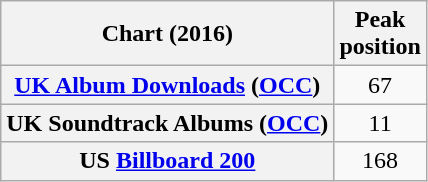<table class="wikitable sortable plainrowheaders" style="text-align:center">
<tr>
<th scope="col">Chart (2016)</th>
<th scope="col">Peak<br>position</th>
</tr>
<tr>
<th scope="row"><a href='#'>UK Album Downloads</a> (<a href='#'>OCC</a>)</th>
<td>67</td>
</tr>
<tr>
<th scope="row">UK Soundtrack Albums (<a href='#'>OCC</a>)</th>
<td>11</td>
</tr>
<tr>
<th scope="row">US <a href='#'>Billboard 200</a></th>
<td>168</td>
</tr>
</table>
